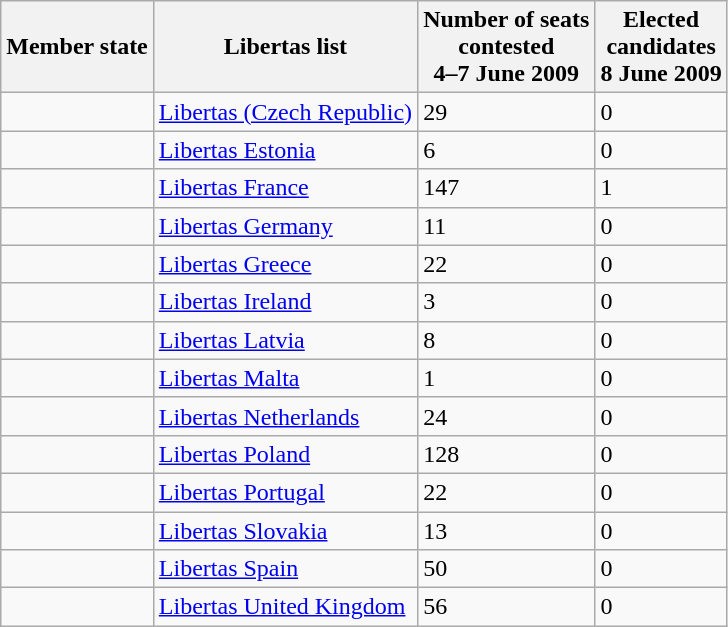<table class="wikitable sortable">
<tr>
<th>Member state</th>
<th>Libertas list</th>
<th>Number of seats<br>contested<br>4–7 June 2009</th>
<th>Elected<br>candidates<br>8 June 2009</th>
</tr>
<tr>
<td></td>
<td><a href='#'>Libertas (Czech Republic)</a></td>
<td>29</td>
<td>0</td>
</tr>
<tr>
<td></td>
<td><a href='#'>Libertas Estonia</a></td>
<td>6</td>
<td>0</td>
</tr>
<tr>
<td></td>
<td><a href='#'>Libertas France</a></td>
<td>147</td>
<td>1</td>
</tr>
<tr>
<td></td>
<td><a href='#'>Libertas Germany</a></td>
<td>11</td>
<td>0</td>
</tr>
<tr>
<td></td>
<td><a href='#'>Libertas Greece</a></td>
<td>22</td>
<td>0</td>
</tr>
<tr>
<td></td>
<td><a href='#'>Libertas Ireland</a></td>
<td>3</td>
<td>0</td>
</tr>
<tr>
<td></td>
<td><a href='#'>Libertas Latvia</a></td>
<td>8</td>
<td>0</td>
</tr>
<tr>
<td></td>
<td><a href='#'>Libertas Malta</a></td>
<td>1</td>
<td>0</td>
</tr>
<tr>
<td></td>
<td><a href='#'>Libertas Netherlands</a></td>
<td>24</td>
<td>0</td>
</tr>
<tr>
<td></td>
<td><a href='#'>Libertas Poland</a></td>
<td>128</td>
<td>0</td>
</tr>
<tr>
<td></td>
<td><a href='#'>Libertas Portugal</a></td>
<td>22</td>
<td>0</td>
</tr>
<tr>
<td></td>
<td><a href='#'>Libertas Slovakia</a></td>
<td>13</td>
<td>0</td>
</tr>
<tr>
<td></td>
<td><a href='#'>Libertas Spain</a></td>
<td>50</td>
<td>0</td>
</tr>
<tr>
<td></td>
<td><a href='#'>Libertas United Kingdom</a></td>
<td>56</td>
<td>0</td>
</tr>
</table>
